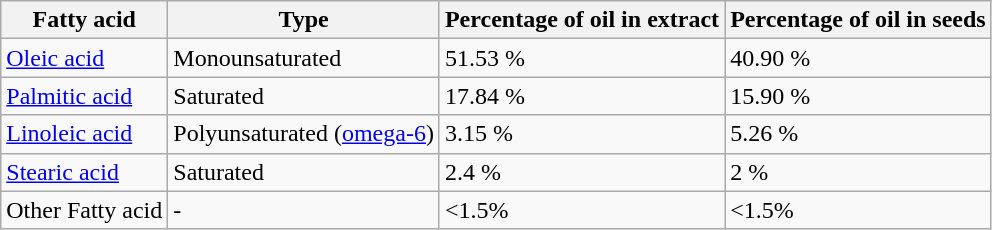<table class="wikitable">
<tr>
<th>Fatty acid</th>
<th>Type</th>
<th>Percentage of oil in extract</th>
<th>Percentage of oil in seeds</th>
</tr>
<tr>
<td><a href='#'>Oleic acid</a></td>
<td>Monounsaturated</td>
<td>51.53 %</td>
<td>40.90 %</td>
</tr>
<tr>
<td><a href='#'>Palmitic acid</a></td>
<td>Saturated</td>
<td>17.84 %</td>
<td>15.90 %</td>
</tr>
<tr>
<td><a href='#'>Linoleic acid</a></td>
<td>Polyunsaturated (<a href='#'>omega-6</a>)</td>
<td>3.15 %</td>
<td>5.26 %</td>
</tr>
<tr>
<td><a href='#'>Stearic acid</a></td>
<td>Saturated</td>
<td>2.4 %</td>
<td>2 %</td>
</tr>
<tr>
<td>Other Fatty acid</td>
<td>-</td>
<td><1.5%</td>
<td><1.5%</td>
</tr>
</table>
